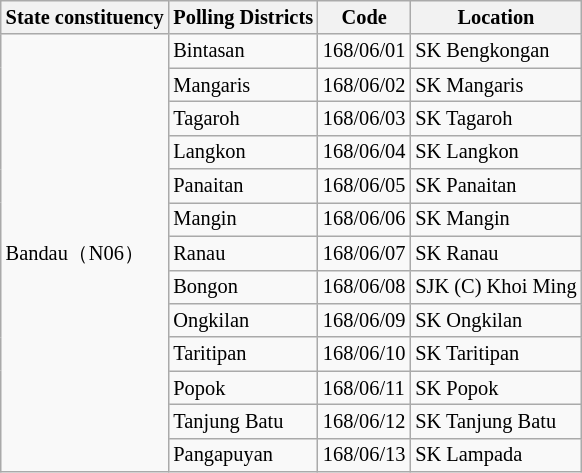<table class="wikitable sortable mw-collapsible" style="white-space:nowrap;font-size:85%">
<tr>
<th>State constituency</th>
<th>Polling Districts</th>
<th>Code</th>
<th>Location</th>
</tr>
<tr>
<td rowspan="13">Bandau（N06）</td>
<td>Bintasan</td>
<td>168/06/01</td>
<td>SK Bengkongan</td>
</tr>
<tr>
<td>Mangaris</td>
<td>168/06/02</td>
<td>SK Mangaris</td>
</tr>
<tr>
<td>Tagaroh</td>
<td>168/06/03</td>
<td>SK Tagaroh</td>
</tr>
<tr>
<td>Langkon</td>
<td>168/06/04</td>
<td>SK Langkon</td>
</tr>
<tr>
<td>Panaitan</td>
<td>168/06/05</td>
<td>SK Panaitan</td>
</tr>
<tr>
<td>Mangin</td>
<td>168/06/06</td>
<td>SK Mangin</td>
</tr>
<tr>
<td>Ranau</td>
<td>168/06/07</td>
<td>SK Ranau</td>
</tr>
<tr>
<td>Bongon</td>
<td>168/06/08</td>
<td>SJK (C) Khoi Ming</td>
</tr>
<tr>
<td>Ongkilan</td>
<td>168/06/09</td>
<td>SK Ongkilan</td>
</tr>
<tr>
<td>Taritipan</td>
<td>168/06/10</td>
<td>SK Taritipan</td>
</tr>
<tr>
<td>Popok</td>
<td>168/06/11</td>
<td>SK Popok</td>
</tr>
<tr>
<td>Tanjung Batu</td>
<td>168/06/12</td>
<td>SK Tanjung Batu</td>
</tr>
<tr>
<td>Pangapuyan</td>
<td>168/06/13</td>
<td>SK Lampada</td>
</tr>
</table>
